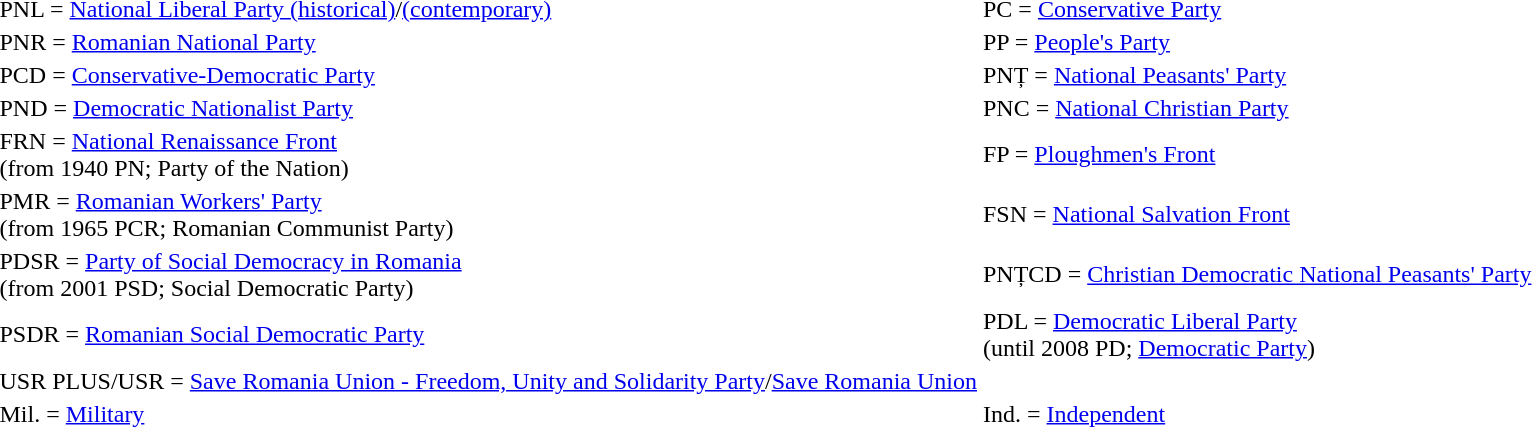<table>
<tr>
<td> PNL = <a href='#'>National Liberal Party (historical)</a>/<a href='#'>(contemporary)</a></td>
<td> PC = <a href='#'>Conservative Party</a></td>
</tr>
<tr>
<td> PNR = <a href='#'>Romanian National Party</a></td>
<td> PP = <a href='#'>People's Party</a></td>
</tr>
<tr>
<td> PCD = <a href='#'>Conservative-Democratic Party</a></td>
<td> PNȚ = <a href='#'>National Peasants' Party</a></td>
</tr>
<tr>
<td> PND = <a href='#'>Democratic Nationalist Party</a></td>
<td> PNC = <a href='#'>National Christian Party</a></td>
</tr>
<tr>
<td> FRN = <a href='#'>National Renaissance Front</a><br>(from 1940 PN; Party of the Nation)</td>
<td> FP = <a href='#'>Ploughmen's Front</a></td>
</tr>
<tr>
<td> PMR = <a href='#'>Romanian Workers' Party</a><br>(from 1965 PCR; Romanian Communist Party)</td>
<td> FSN = <a href='#'>National Salvation Front</a></td>
</tr>
<tr>
<td> PDSR = <a href='#'>Party of Social Democracy in Romania</a><br>(from 2001 PSD; Social Democratic Party)</td>
<td> PNȚCD = <a href='#'>Christian Democratic National Peasants' Party</a></td>
</tr>
<tr>
<td> PSDR = <a href='#'>Romanian Social Democratic Party</a></td>
<td> PDL = <a href='#'>Democratic Liberal Party</a><br>(until 2008 PD; <a href='#'>Democratic Party</a>)</td>
</tr>
<tr>
<td> USR PLUS/USR = <a href='#'>Save Romania Union - Freedom, Unity and Solidarity Party</a>/<a href='#'>Save Romania Union</a></td>
</tr>
<tr>
<td> Mil. = <a href='#'>Military</a></td>
<td> Ind. = <a href='#'>Independent</a></td>
</tr>
</table>
